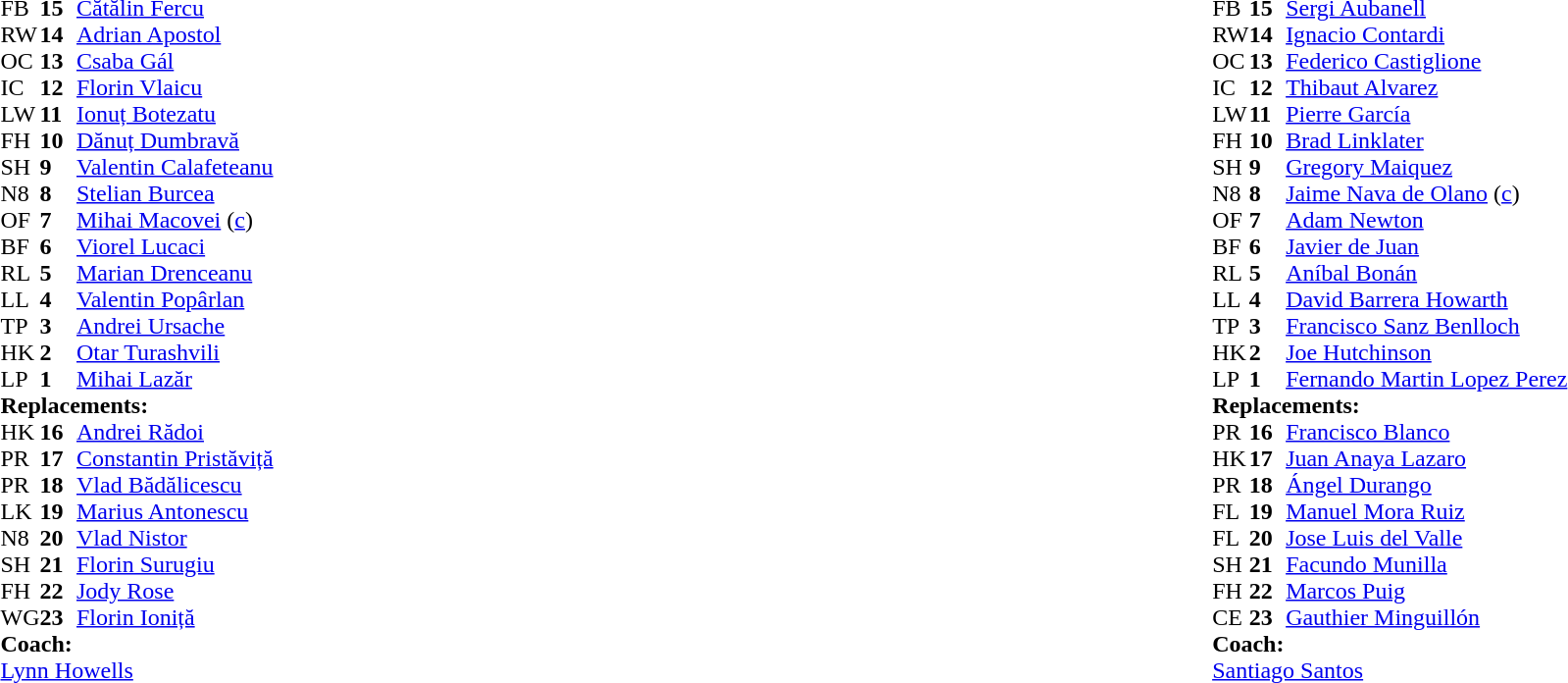<table style="width:100%;">
<tr>
<td style="vertical-align:top; width:50%"><br><table cellspacing="0" cellpadding="0">
<tr>
<th width="25"></th>
<th width="25"></th>
</tr>
<tr>
<td>FB</td>
<td><strong>15</strong></td>
<td><a href='#'>Cătălin Fercu</a></td>
</tr>
<tr>
<td>RW</td>
<td><strong>14</strong></td>
<td><a href='#'>Adrian Apostol</a></td>
<td></td>
</tr>
<tr>
<td>OC</td>
<td><strong>13</strong></td>
<td><a href='#'>Csaba Gál</a></td>
</tr>
<tr>
<td>IC</td>
<td><strong>12</strong></td>
<td><a href='#'>Florin Vlaicu</a></td>
<td></td>
<td></td>
</tr>
<tr>
<td>LW</td>
<td><strong>11</strong></td>
<td><a href='#'>Ionuț Botezatu</a></td>
</tr>
<tr>
<td>FH</td>
<td><strong>10</strong></td>
<td><a href='#'>Dănuț Dumbravă</a></td>
<td></td>
<td></td>
</tr>
<tr>
<td>SH</td>
<td><strong>9</strong></td>
<td><a href='#'>Valentin Calafeteanu</a></td>
<td></td>
<td></td>
</tr>
<tr>
<td>N8</td>
<td><strong>8</strong></td>
<td><a href='#'>Stelian Burcea</a></td>
<td></td>
<td></td>
</tr>
<tr>
<td>OF</td>
<td><strong>7</strong></td>
<td><a href='#'>Mihai Macovei</a> (<a href='#'>c</a>)</td>
</tr>
<tr>
<td>BF</td>
<td><strong>6</strong></td>
<td><a href='#'>Viorel Lucaci</a></td>
</tr>
<tr>
<td>RL</td>
<td><strong>5</strong></td>
<td><a href='#'>Marian Drenceanu</a></td>
</tr>
<tr>
<td>LL</td>
<td><strong>4</strong></td>
<td><a href='#'>Valentin Popârlan</a></td>
<td></td>
<td></td>
</tr>
<tr>
<td>TP</td>
<td><strong>3</strong></td>
<td><a href='#'>Andrei Ursache</a></td>
<td></td>
<td></td>
</tr>
<tr>
<td>HK</td>
<td><strong>2</strong></td>
<td><a href='#'>Otar Turashvili</a></td>
<td></td>
<td></td>
</tr>
<tr>
<td>LP</td>
<td><strong>1</strong></td>
<td><a href='#'>Mihai Lazăr</a></td>
<td></td>
<td></td>
</tr>
<tr>
<td colspan=3><strong>Replacements:</strong></td>
</tr>
<tr>
<td>HK</td>
<td><strong>16</strong></td>
<td><a href='#'>Andrei Rădoi</a></td>
<td></td>
<td></td>
</tr>
<tr>
<td>PR</td>
<td><strong>17</strong></td>
<td><a href='#'>Constantin Pristăviță</a></td>
<td></td>
<td></td>
</tr>
<tr>
<td>PR</td>
<td><strong>18</strong></td>
<td><a href='#'>Vlad Bădălicescu</a></td>
<td></td>
<td></td>
</tr>
<tr>
<td>LK</td>
<td><strong>19</strong></td>
<td><a href='#'>Marius Antonescu</a></td>
<td></td>
<td></td>
</tr>
<tr>
<td>N8</td>
<td><strong>20</strong></td>
<td><a href='#'>Vlad Nistor</a></td>
<td></td>
<td></td>
</tr>
<tr>
<td>SH</td>
<td><strong>21</strong></td>
<td><a href='#'>Florin Surugiu</a></td>
<td></td>
<td></td>
</tr>
<tr>
<td>FH</td>
<td><strong>22</strong></td>
<td><a href='#'>Jody Rose</a></td>
<td></td>
<td></td>
</tr>
<tr>
<td>WG</td>
<td><strong>23</strong></td>
<td><a href='#'>Florin Ioniță</a></td>
<td></td>
<td></td>
</tr>
<tr>
<td colspan=3><strong>Coach:</strong></td>
</tr>
<tr>
<td colspan="4"> <a href='#'>Lynn Howells</a></td>
</tr>
</table>
</td>
<td style="vertical-align:top; width:50%"><br><table cellspacing="0" cellpadding="0" style="margin:auto">
<tr>
<th width="25"></th>
<th width="25"></th>
</tr>
<tr>
<td>FB</td>
<td><strong>15</strong></td>
<td><a href='#'>Sergi Aubanell</a></td>
</tr>
<tr>
<td>RW</td>
<td><strong>14</strong></td>
<td><a href='#'>Ignacio Contardi</a></td>
</tr>
<tr>
<td>OC</td>
<td><strong>13</strong></td>
<td><a href='#'>Federico Castiglione</a></td>
</tr>
<tr>
<td>IC</td>
<td><strong>12</strong></td>
<td><a href='#'>Thibaut Alvarez</a></td>
</tr>
<tr>
<td>LW</td>
<td><strong>11</strong></td>
<td><a href='#'>Pierre García</a></td>
<td></td>
<td></td>
</tr>
<tr>
<td>FH</td>
<td><strong>10</strong></td>
<td><a href='#'>Brad Linklater</a></td>
</tr>
<tr>
<td>SH</td>
<td><strong>9</strong></td>
<td><a href='#'>Gregory Maiquez</a></td>
<td></td>
<td></td>
</tr>
<tr>
<td>N8</td>
<td><strong>8</strong></td>
<td><a href='#'>Jaime Nava de Olano</a> (<a href='#'>c</a>)</td>
</tr>
<tr>
<td>OF</td>
<td><strong>7</strong></td>
<td><a href='#'>Adam Newton</a></td>
</tr>
<tr>
<td>BF</td>
<td><strong>6</strong></td>
<td><a href='#'>Javier de Juan</a></td>
</tr>
<tr>
<td>RL</td>
<td><strong>5</strong></td>
<td><a href='#'>Aníbal Bonán</a></td>
<td></td>
</tr>
<tr>
<td>LL</td>
<td><strong>4</strong></td>
<td><a href='#'>David Barrera Howarth</a></td>
</tr>
<tr>
<td>TP</td>
<td><strong>3</strong></td>
<td><a href='#'>Francisco Sanz Benlloch</a></td>
<td></td>
<td></td>
</tr>
<tr>
<td>HK</td>
<td><strong>2</strong></td>
<td><a href='#'>Joe Hutchinson</a></td>
</tr>
<tr>
<td>LP</td>
<td><strong>1</strong></td>
<td><a href='#'>Fernando Martin Lopez Perez</a></td>
<td></td>
<td></td>
</tr>
<tr>
<td colspan=3><strong>Replacements:</strong></td>
</tr>
<tr>
<td>PR</td>
<td><strong>16</strong></td>
<td><a href='#'>Francisco Blanco</a></td>
<td></td>
<td></td>
</tr>
<tr>
<td>HK</td>
<td><strong>17</strong></td>
<td><a href='#'>Juan Anaya Lazaro</a></td>
</tr>
<tr>
<td>PR</td>
<td><strong>18</strong></td>
<td><a href='#'>Ángel Durango</a></td>
<td></td>
<td></td>
</tr>
<tr>
<td>FL</td>
<td><strong>19</strong></td>
<td><a href='#'>Manuel Mora Ruiz</a></td>
</tr>
<tr>
<td>FL</td>
<td><strong>20</strong></td>
<td><a href='#'>Jose Luis del Valle</a></td>
</tr>
<tr>
<td>SH</td>
<td><strong>21</strong></td>
<td><a href='#'>Facundo Munilla</a></td>
<td></td>
<td></td>
</tr>
<tr>
<td>FH</td>
<td><strong>22</strong></td>
<td><a href='#'>Marcos Puig</a></td>
</tr>
<tr>
<td>CE</td>
<td><strong>23</strong></td>
<td><a href='#'>Gauthier Minguillón</a></td>
<td></td>
<td></td>
</tr>
<tr>
<td colspan=3><strong>Coach:</strong></td>
</tr>
<tr>
<td colspan="4"> <a href='#'>Santiago Santos</a></td>
</tr>
</table>
</td>
</tr>
</table>
